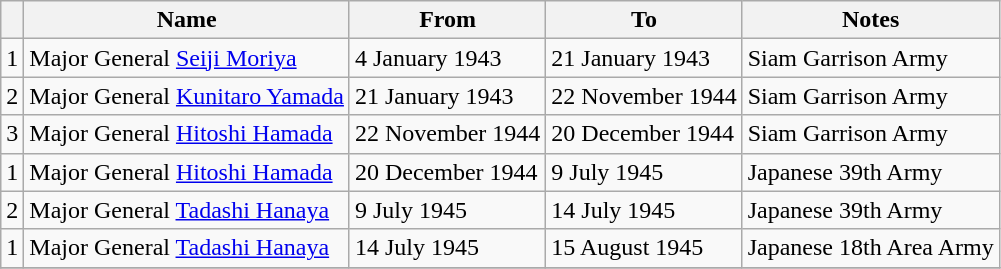<table class=wikitable>
<tr>
<th></th>
<th>Name</th>
<th>From</th>
<th>To</th>
<th>Notes</th>
</tr>
<tr>
<td>1</td>
<td>Major General <a href='#'>Seiji Moriya</a></td>
<td>4 January 1943</td>
<td>21 January 1943</td>
<td>Siam Garrison Army</td>
</tr>
<tr>
<td>2</td>
<td>Major General <a href='#'>Kunitaro Yamada</a></td>
<td>21 January 1943</td>
<td>22 November 1944</td>
<td>Siam Garrison Army</td>
</tr>
<tr>
<td>3</td>
<td>Major General <a href='#'>Hitoshi Hamada</a></td>
<td>22 November 1944</td>
<td>20 December 1944</td>
<td>Siam Garrison Army</td>
</tr>
<tr>
<td>1</td>
<td>Major General <a href='#'>Hitoshi Hamada</a></td>
<td>20 December 1944</td>
<td>9 July 1945</td>
<td>Japanese 39th Army</td>
</tr>
<tr>
<td>2</td>
<td>Major General <a href='#'>Tadashi Hanaya</a></td>
<td>9 July 1945</td>
<td>14 July 1945</td>
<td>Japanese 39th Army</td>
</tr>
<tr>
<td>1</td>
<td>Major General <a href='#'>Tadashi Hanaya</a></td>
<td>14 July 1945</td>
<td>15 August 1945</td>
<td>Japanese 18th Area Army</td>
</tr>
<tr>
</tr>
</table>
